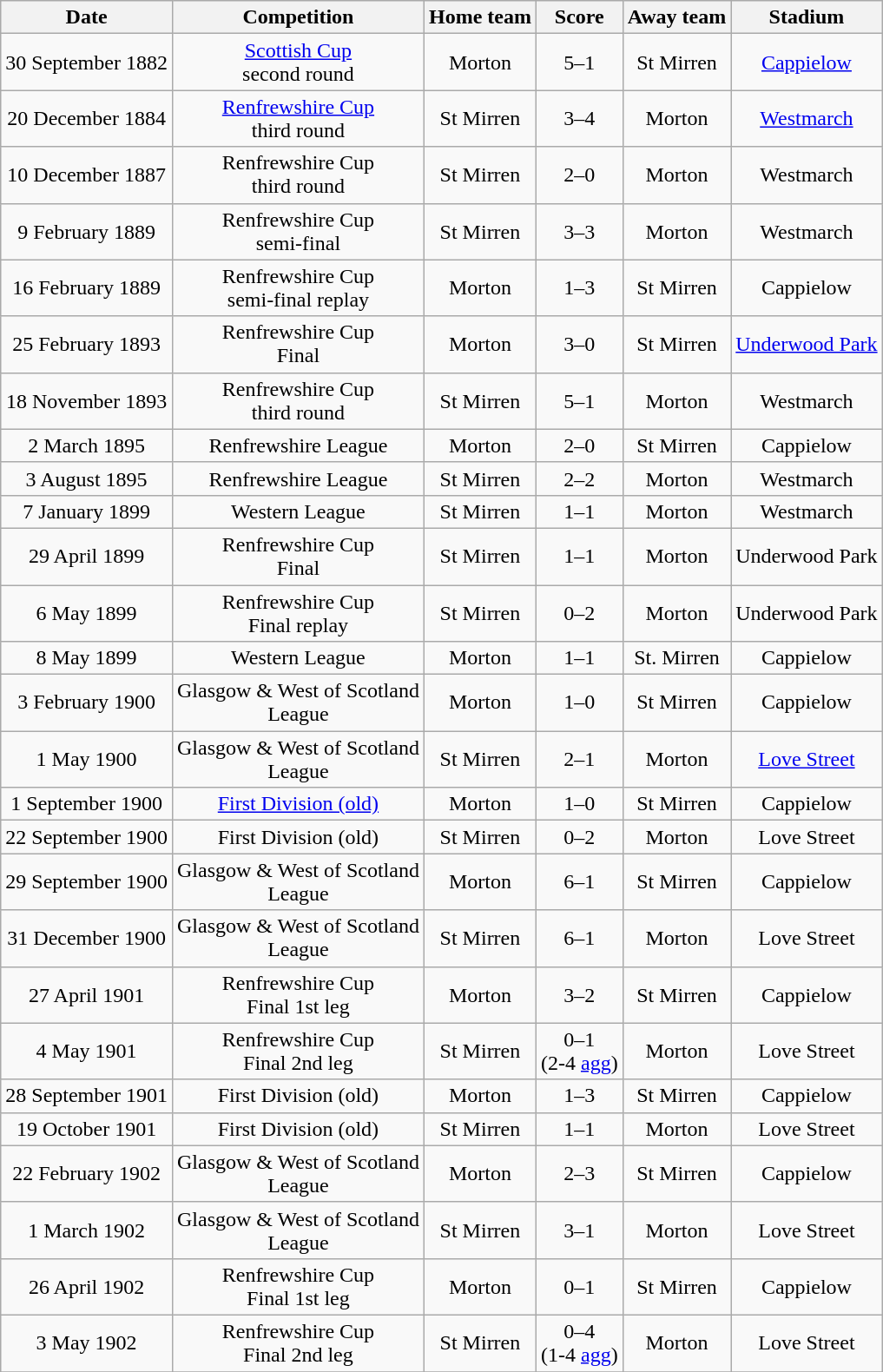<table class="wikitable">
<tr>
<th>Date</th>
<th>Competition</th>
<th>Home team</th>
<th>Score</th>
<th>Away team</th>
<th>Stadium</th>
</tr>
<tr align="center">
<td>30 September 1882</td>
<td><a href='#'>Scottish Cup</a><br>second round</td>
<td>Morton</td>
<td>5–1</td>
<td>St Mirren</td>
<td><a href='#'>Cappielow</a></td>
</tr>
<tr align="center">
<td>20 December 1884</td>
<td><a href='#'>Renfrewshire Cup</a><br>third round</td>
<td>St Mirren</td>
<td>3–4</td>
<td>Morton</td>
<td><a href='#'>Westmarch</a></td>
</tr>
<tr align="center">
<td>10 December 1887</td>
<td>Renfrewshire Cup<br>third round</td>
<td>St Mirren</td>
<td>2–0</td>
<td>Morton</td>
<td>Westmarch</td>
</tr>
<tr align="center">
<td>9 February 1889</td>
<td>Renfrewshire Cup<br>semi-final</td>
<td>St Mirren</td>
<td>3–3</td>
<td>Morton</td>
<td>Westmarch</td>
</tr>
<tr align="center">
<td>16 February 1889</td>
<td>Renfrewshire Cup<br>semi-final replay</td>
<td>Morton</td>
<td>1–3</td>
<td>St Mirren</td>
<td>Cappielow</td>
</tr>
<tr align="center">
<td>25 February 1893</td>
<td>Renfrewshire Cup<br>Final</td>
<td>Morton</td>
<td>3–0</td>
<td>St Mirren</td>
<td><a href='#'>Underwood Park</a></td>
</tr>
<tr align="center">
<td>18 November 1893</td>
<td>Renfrewshire Cup<br>third round</td>
<td>St Mirren</td>
<td>5–1</td>
<td>Morton</td>
<td>Westmarch</td>
</tr>
<tr align="center">
<td>2 March 1895</td>
<td>Renfrewshire League<br></td>
<td>Morton</td>
<td>2–0</td>
<td>St Mirren</td>
<td>Cappielow</td>
</tr>
<tr align="center">
<td>3 August 1895</td>
<td>Renfrewshire League<br></td>
<td>St Mirren</td>
<td>2–2</td>
<td>Morton</td>
<td>Westmarch</td>
</tr>
<tr align="center">
<td>7 January 1899</td>
<td>Western League<br></td>
<td>St Mirren</td>
<td>1–1</td>
<td>Morton</td>
<td>Westmarch</td>
</tr>
<tr align="center">
<td>29 April 1899</td>
<td>Renfrewshire Cup<br>Final</td>
<td>St Mirren</td>
<td>1–1</td>
<td>Morton</td>
<td>Underwood Park</td>
</tr>
<tr align="center">
<td>6 May 1899</td>
<td>Renfrewshire Cup<br>Final replay</td>
<td>St Mirren</td>
<td>0–2</td>
<td>Morton</td>
<td>Underwood Park</td>
</tr>
<tr align="center">
<td>8 May 1899</td>
<td>Western League<br></td>
<td>Morton</td>
<td>1–1</td>
<td>St. Mirren</td>
<td>Cappielow</td>
</tr>
<tr align="center">
<td>3 February 1900</td>
<td>Glasgow & West of Scotland<br> League</td>
<td>Morton</td>
<td>1–0</td>
<td>St Mirren</td>
<td>Cappielow</td>
</tr>
<tr align="center">
<td>1 May 1900</td>
<td>Glasgow & West of Scotland<br> League</td>
<td>St Mirren</td>
<td>2–1</td>
<td>Morton</td>
<td><a href='#'>Love Street</a></td>
</tr>
<tr align="center">
<td>1 September 1900</td>
<td><a href='#'>First Division (old)</a></td>
<td>Morton</td>
<td>1–0</td>
<td>St Mirren</td>
<td>Cappielow</td>
</tr>
<tr align="center">
<td>22 September 1900</td>
<td>First Division (old)</td>
<td>St Mirren</td>
<td>0–2</td>
<td>Morton</td>
<td>Love Street</td>
</tr>
<tr align="center">
<td>29 September 1900</td>
<td>Glasgow & West of Scotland<br> League</td>
<td>Morton</td>
<td>6–1</td>
<td>St Mirren</td>
<td>Cappielow</td>
</tr>
<tr align="center">
<td>31 December 1900</td>
<td>Glasgow & West of Scotland<br> League</td>
<td>St Mirren</td>
<td>6–1</td>
<td>Morton</td>
<td>Love Street</td>
</tr>
<tr align="center">
<td>27 April 1901</td>
<td>Renfrewshire Cup<br>Final 1st leg</td>
<td>Morton</td>
<td>3–2</td>
<td>St Mirren</td>
<td>Cappielow</td>
</tr>
<tr align="center">
<td>4 May 1901</td>
<td>Renfrewshire Cup<br>Final 2nd leg</td>
<td>St Mirren</td>
<td>0–1<br>(2-4 <a href='#'>agg</a>)</td>
<td>Morton</td>
<td>Love Street</td>
</tr>
<tr align="center">
<td>28 September 1901</td>
<td>First Division (old)</td>
<td>Morton</td>
<td>1–3</td>
<td>St Mirren</td>
<td>Cappielow</td>
</tr>
<tr align="center">
<td>19 October 1901</td>
<td>First Division (old)</td>
<td>St Mirren</td>
<td>1–1</td>
<td>Morton</td>
<td>Love Street</td>
</tr>
<tr align="center">
<td>22 February 1902</td>
<td>Glasgow & West of Scotland<br> League</td>
<td>Morton</td>
<td>2–3</td>
<td>St Mirren</td>
<td>Cappielow</td>
</tr>
<tr align="center">
<td>1 March 1902</td>
<td>Glasgow & West of Scotland<br> League</td>
<td>St Mirren</td>
<td>3–1</td>
<td>Morton</td>
<td>Love Street</td>
</tr>
<tr align="center">
<td>26 April 1902</td>
<td>Renfrewshire Cup<br>Final 1st leg</td>
<td>Morton</td>
<td>0–1</td>
<td>St Mirren</td>
<td>Cappielow</td>
</tr>
<tr align="center">
<td>3 May 1902</td>
<td>Renfrewshire Cup<br>Final 2nd leg</td>
<td>St Mirren</td>
<td>0–4<br>(1-4 <a href='#'>agg</a>)</td>
<td>Morton</td>
<td>Love Street</td>
</tr>
<tr align="center">
</tr>
</table>
